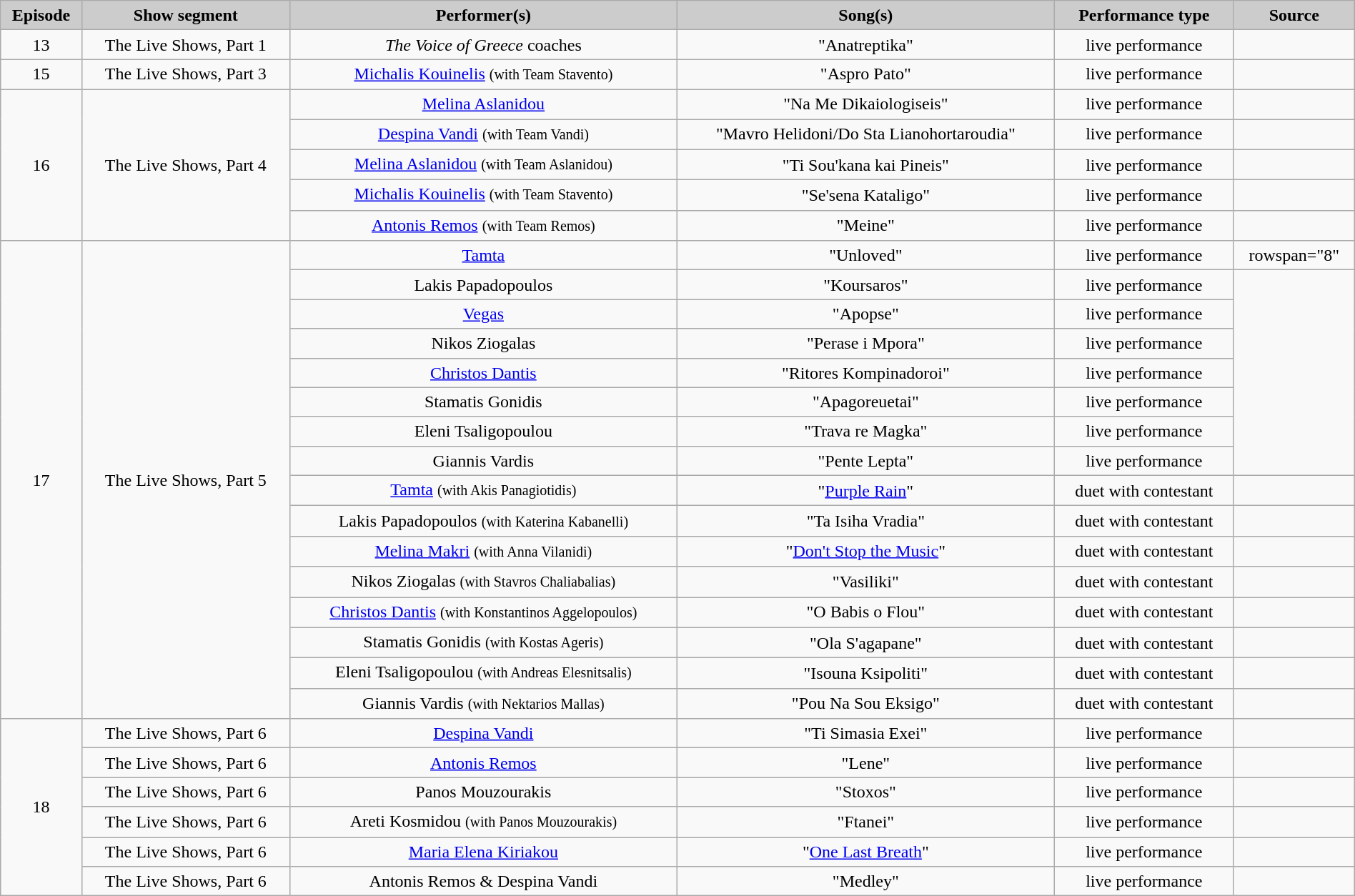<table class="wikitable" style="text-align:center; background:#f9f9f9; line-height:20px;" width="100%">
<tr>
<th style="background:#ccc;">Episode</th>
<th style="background:#ccc;">Show segment</th>
<th style="background:#ccc;">Performer(s)</th>
<th style="background:#ccc;">Song(s)</th>
<th style="background:#ccc;">Performance type</th>
<th style="background:#ccc;">Source</th>
</tr>
<tr>
<td>13</td>
<td>The Live Shows, Part 1</td>
<td><em>The Voice of Greece</em> coaches</td>
<td>"Anatreptika"</td>
<td>live performance</td>
<td></td>
</tr>
<tr>
<td>15</td>
<td>The Live Shows, Part 3</td>
<td><a href='#'>Michalis Kouinelis</a> <small>(with Team Stavento)</small></td>
<td>"Aspro Pato"</td>
<td>live performance</td>
<td></td>
</tr>
<tr>
<td rowspan="5">16</td>
<td rowspan="5">The Live Shows, Part 4</td>
<td><a href='#'>Melina Aslanidou</a></td>
<td>"Na Me Dikaiologiseis"</td>
<td>live performance</td>
<td></td>
</tr>
<tr>
<td><a href='#'>Despina Vandi</a> <small>(with Team Vandi)</small></td>
<td>"Mavro Helidoni/Do Sta Lianohortaroudia"</td>
<td>live performance</td>
<td></td>
</tr>
<tr>
<td><a href='#'>Melina Aslanidou</a> <small>(with Team Aslanidou)</small></td>
<td>"Ti Sou'kana kai Pineis"</td>
<td>live performance</td>
<td></td>
</tr>
<tr>
<td><a href='#'>Michalis Kouinelis</a> <small>(with Team Stavento)</small></td>
<td>"Se'sena Kataligo"</td>
<td>live performance</td>
<td></td>
</tr>
<tr>
<td><a href='#'>Antonis Remos</a> <small>(with Team Remos)</small></td>
<td>"Meine"</td>
<td>live performance</td>
<td></td>
</tr>
<tr>
<td rowspan="16">17</td>
<td rowspan="16">The Live Shows, Part 5</td>
<td><a href='#'>Tamta</a></td>
<td>"Unloved"</td>
<td>live performance</td>
<td>rowspan="8" </td>
</tr>
<tr>
<td>Lakis Papadopoulos</td>
<td>"Koursaros"</td>
<td>live performance</td>
</tr>
<tr>
<td><a href='#'>Vegas</a></td>
<td>"Apopse"</td>
<td>live performance</td>
</tr>
<tr>
<td>Nikos Ziogalas</td>
<td>"Perase i Mpora"</td>
<td>live performance</td>
</tr>
<tr>
<td><a href='#'>Christos Dantis</a></td>
<td>"Ritores Kompinadoroi"</td>
<td>live performance</td>
</tr>
<tr>
<td>Stamatis Gonidis</td>
<td>"Apagoreuetai"</td>
<td>live performance</td>
</tr>
<tr>
<td>Eleni Tsaligopoulou</td>
<td>"Trava re Magka"</td>
<td>live performance</td>
</tr>
<tr>
<td>Giannis Vardis</td>
<td>"Pente Lepta"</td>
<td>live performance</td>
</tr>
<tr>
<td><a href='#'>Tamta</a> <small>(with Akis Panagiotidis)</small></td>
<td>"<a href='#'>Purple Rain</a>"</td>
<td>duet with contestant</td>
<td></td>
</tr>
<tr>
<td>Lakis Papadopoulos <small>(with Katerina Kabanelli)</small></td>
<td>"Ta Isiha Vradia"</td>
<td>duet with contestant</td>
<td></td>
</tr>
<tr>
<td><a href='#'>Melina Makri</a> <small>(with Anna Vilanidi)</small></td>
<td>"<a href='#'>Don't Stop the Music</a>"</td>
<td>duet with contestant</td>
<td></td>
</tr>
<tr>
<td>Nikos Ziogalas <small>(with Stavros Chaliabalias)</small></td>
<td>"Vasiliki"</td>
<td>duet with contestant</td>
<td></td>
</tr>
<tr>
<td><a href='#'>Christos Dantis</a> <small>(with Konstantinos Aggelopoulos)</small></td>
<td>"O Babis o Flou"</td>
<td>duet with contestant</td>
<td></td>
</tr>
<tr>
<td>Stamatis Gonidis <small>(with Kostas Ageris)</small></td>
<td>"Ola S'agapane"</td>
<td>duet with contestant</td>
<td></td>
</tr>
<tr>
<td>Eleni Tsaligopoulou <small>(with Andreas Elesnitsalis)</small></td>
<td>"Isouna Ksipoliti"</td>
<td>duet with contestant</td>
<td></td>
</tr>
<tr>
<td>Giannis Vardis <small>(with Nektarios Mallas)</small></td>
<td>"Pou Na Sou Eksigo"</td>
<td>duet with contestant</td>
<td></td>
</tr>
<tr>
<td rowspan="6">18</td>
<td>The Live Shows, Part 6</td>
<td><a href='#'>Despina Vandi</a></td>
<td>"Ti Simasia Exei"</td>
<td>live performance</td>
<td></td>
</tr>
<tr>
<td>The Live Shows, Part 6</td>
<td><a href='#'>Antonis Remos</a></td>
<td>"Lene"</td>
<td>live performance</td>
<td></td>
</tr>
<tr>
<td>The Live Shows, Part 6</td>
<td>Panos Mouzourakis</td>
<td>"Stoxos"</td>
<td>live performance</td>
<td></td>
</tr>
<tr>
<td>The Live Shows, Part 6</td>
<td>Areti Kosmidou <small>(with Panos Mouzourakis)</small></td>
<td>"Ftanei"</td>
<td>live performance</td>
<td></td>
</tr>
<tr>
<td>The Live Shows, Part 6</td>
<td><a href='#'>Maria Elena Kiriakou</a></td>
<td>"<a href='#'>One Last Breath</a>"</td>
<td>live performance</td>
<td></td>
</tr>
<tr>
<td>The Live Shows, Part 6</td>
<td>Antonis Remos & Despina Vandi</td>
<td>"Medley"</td>
<td>live performance</td>
<td></td>
</tr>
</table>
